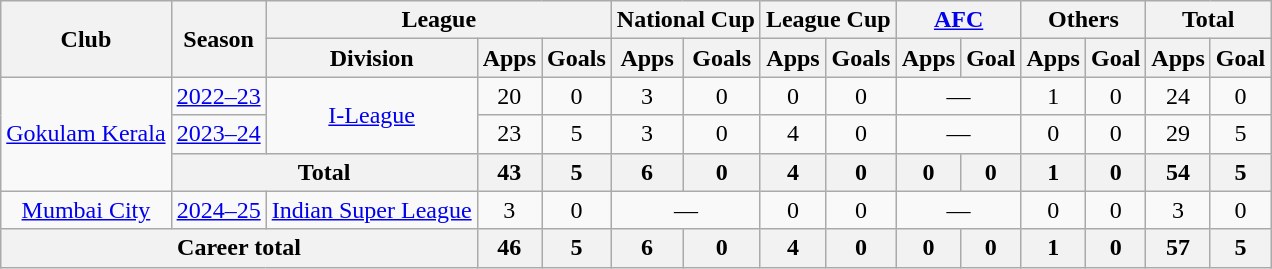<table class="wikitable" style="text-align: center;">
<tr>
<th rowspan="2">Club</th>
<th rowspan="2">Season</th>
<th colspan="3">League</th>
<th colspan="2">National Cup</th>
<th colspan="2">League Cup</th>
<th colspan="2"><a href='#'>AFC</a></th>
<th colspan="2">Others</th>
<th colspan="2">Total</th>
</tr>
<tr>
<th>Division</th>
<th>Apps</th>
<th>Goals</th>
<th>Apps</th>
<th>Goals</th>
<th>Apps</th>
<th>Goals</th>
<th>Apps</th>
<th>Goal</th>
<th>Apps</th>
<th>Goal</th>
<th>Apps</th>
<th>Goal</th>
</tr>
<tr>
<td rowspan="3"><a href='#'>Gokulam Kerala</a></td>
<td><a href='#'>2022–23</a></td>
<td rowspan="2"><a href='#'>I-League</a></td>
<td>20</td>
<td>0</td>
<td>3</td>
<td>0</td>
<td>0</td>
<td>0</td>
<td colspan="2">—</td>
<td>1</td>
<td>0</td>
<td>24</td>
<td>0</td>
</tr>
<tr>
<td><a href='#'>2023–24</a></td>
<td>23</td>
<td>5</td>
<td>3</td>
<td>0</td>
<td>4</td>
<td>0</td>
<td colspan="2">—</td>
<td>0</td>
<td>0</td>
<td>29</td>
<td>5</td>
</tr>
<tr>
<th colspan="2">Total</th>
<th>43</th>
<th>5</th>
<th>6</th>
<th>0</th>
<th>4</th>
<th>0</th>
<th>0</th>
<th>0</th>
<th>1</th>
<th>0</th>
<th>54</th>
<th>5</th>
</tr>
<tr>
<td rowspan="1"><a href='#'>Mumbai City</a></td>
<td><a href='#'>2024–25</a></td>
<td rowspan="1"><a href='#'>Indian Super League</a></td>
<td>3</td>
<td>0</td>
<td colspan="2">—</td>
<td>0</td>
<td>0</td>
<td colspan="2">—</td>
<td>0</td>
<td>0</td>
<td>3</td>
<td>0</td>
</tr>
<tr>
<th colspan="3">Career total</th>
<th>46</th>
<th>5</th>
<th>6</th>
<th>0</th>
<th>4</th>
<th>0</th>
<th>0</th>
<th>0</th>
<th>1</th>
<th>0</th>
<th>57</th>
<th>5</th>
</tr>
</table>
